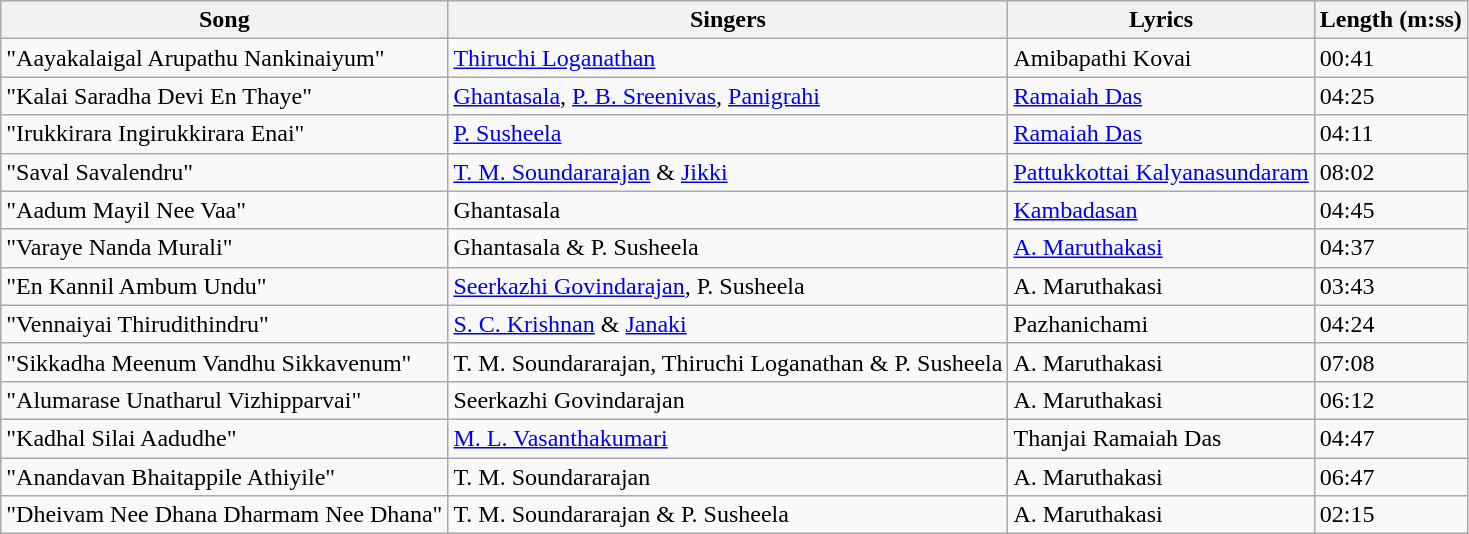<table class="wikitable">
<tr>
<th>Song</th>
<th>Singers</th>
<th>Lyrics</th>
<th>Length (m:ss)</th>
</tr>
<tr>
<td>"Aayakalaigal Arupathu Nankinaiyum"</td>
<td><a href='#'>Thiruchi Loganathan</a></td>
<td>Amibapathi Kovai</td>
<td>00:41</td>
</tr>
<tr>
<td>"Kalai Saradha Devi En Thaye"</td>
<td><a href='#'>Ghantasala</a>, <a href='#'>P. B. Sreenivas</a>,  <a href='#'>Panigrahi</a></td>
<td><a href='#'>Ramaiah Das</a></td>
<td>04:25</td>
</tr>
<tr>
<td>"Irukkirara Ingirukkirara Enai"</td>
<td><a href='#'>P. Susheela</a></td>
<td><a href='#'>Ramaiah Das</a></td>
<td>04:11</td>
</tr>
<tr>
<td>"Saval Savalendru"</td>
<td><a href='#'>T. M. Soundararajan</a>  & <a href='#'>Jikki</a></td>
<td><a href='#'>Pattukkottai Kalyanasundaram</a></td>
<td>08:02</td>
</tr>
<tr>
<td>"Aadum Mayil Nee Vaa"</td>
<td>Ghantasala</td>
<td><a href='#'>Kambadasan</a></td>
<td>04:45</td>
</tr>
<tr>
<td>"Varaye Nanda Murali"</td>
<td>Ghantasala &  P. Susheela</td>
<td><a href='#'>A. Maruthakasi</a></td>
<td>04:37</td>
</tr>
<tr>
<td>"En Kannil Ambum Undu"</td>
<td><a href='#'>Seerkazhi Govindarajan</a>, P. Susheela</td>
<td>A. Maruthakasi</td>
<td>03:43</td>
</tr>
<tr>
<td>"Vennaiyai Thirudithindru"</td>
<td><a href='#'>S. C. Krishnan</a> & <a href='#'>Janaki</a></td>
<td>Pazhanichami</td>
<td>04:24</td>
</tr>
<tr>
<td>"Sikkadha Meenum Vandhu Sikkavenum"</td>
<td>T. M. Soundararajan, Thiruchi Loganathan & P. Susheela</td>
<td>A. Maruthakasi</td>
<td>07:08</td>
</tr>
<tr>
<td>"Alumarase Unatharul Vizhipparvai"</td>
<td>Seerkazhi Govindarajan</td>
<td>A. Maruthakasi</td>
<td>06:12</td>
</tr>
<tr>
<td>"Kadhal Silai Aadudhe"</td>
<td><a href='#'>M. L. Vasanthakumari</a></td>
<td>Thanjai Ramaiah Das</td>
<td>04:47</td>
</tr>
<tr>
<td>"Anandavan Bhaitappile Athiyile"</td>
<td>T. M. Soundararajan</td>
<td>A. Maruthakasi</td>
<td>06:47</td>
</tr>
<tr>
<td>"Dheivam Nee Dhana Dharmam Nee Dhana"</td>
<td>T. M. Soundararajan & P. Susheela</td>
<td>A. Maruthakasi</td>
<td>02:15<br></td>
</tr>
</table>
